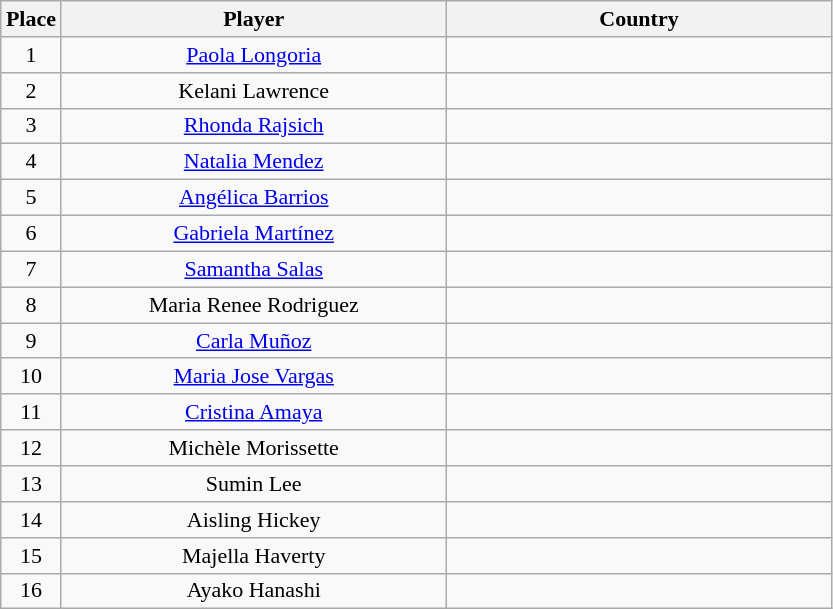<table class="wikitable">
<tr style="font-size:11pt;font-weight:bold" align="center" valign="bottom">
<th width="30">Place</th>
<th width="250">Player</th>
<th width="250">Country</th>
</tr>
<tr style="font-size:11pt"  align="center">
<td>1</td>
<td><a href='#'>Paola Longoria</a></td>
<td></td>
</tr>
<tr style="font-size:11pt"  align="center">
<td>2</td>
<td>Kelani Lawrence</td>
<td></td>
</tr>
<tr style="font-size:11pt"  align="center">
<td>3</td>
<td><a href='#'>Rhonda Rajsich</a></td>
<td></td>
</tr>
<tr style="font-size:11pt"  align="center">
<td>4</td>
<td><a href='#'>Natalia Mendez</a></td>
<td></td>
</tr>
<tr style="font-size:11pt"  align="center">
<td>5</td>
<td><a href='#'>Angélica Barrios</a></td>
<td></td>
</tr>
<tr style="font-size:11pt"  align="center">
<td>6</td>
<td><a href='#'>Gabriela Martínez</a></td>
<td></td>
</tr>
<tr style="font-size:11pt"  align="center">
<td>7</td>
<td><a href='#'>Samantha Salas</a></td>
<td></td>
</tr>
<tr style="font-size:11pt"  align="center">
<td>8</td>
<td>Maria Renee Rodriguez</td>
<td></td>
</tr>
<tr style="font-size:11pt"  align="center">
<td>9</td>
<td><a href='#'>Carla Muñoz</a></td>
<td></td>
</tr>
<tr style="font-size:11pt"  align="center">
<td>10</td>
<td><a href='#'>Maria Jose Vargas</a></td>
<td></td>
</tr>
<tr style="font-size:11pt"  align="center">
<td>11</td>
<td><a href='#'>Cristina Amaya</a></td>
<td></td>
</tr>
<tr style="font-size:11pt"  align="center">
<td>12</td>
<td>Michèle Morissette</td>
<td></td>
</tr>
<tr style="font-size:11pt"  align="center">
<td>13</td>
<td>Sumin Lee</td>
<td></td>
</tr>
<tr style="font-size:11pt"  align="center">
<td>14</td>
<td>Aisling Hickey</td>
<td></td>
</tr>
<tr style="font-size:11pt"  align="center">
<td>15</td>
<td>Majella Haverty</td>
<td></td>
</tr>
<tr style="font-size:11pt"  align="center">
<td>16</td>
<td>Ayako Hanashi</td>
<td></td>
</tr>
</table>
